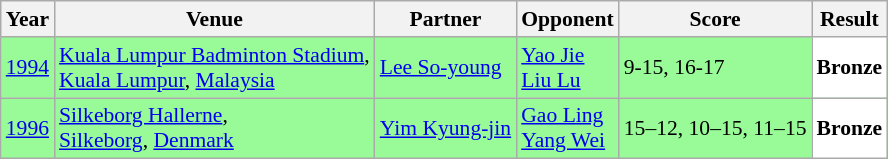<table class="sortable wikitable" style="font-size: 90%;">
<tr>
<th>Year</th>
<th>Venue</th>
<th>Partner</th>
<th>Opponent</th>
<th>Score</th>
<th>Result</th>
</tr>
<tr style="background:#98FB98">
<td align="center"><a href='#'>1994</a></td>
<td align="left"><a href='#'>Kuala Lumpur Badminton Stadium</a>,<br><a href='#'>Kuala Lumpur</a>, <a href='#'>Malaysia</a></td>
<td align="left"> <a href='#'>Lee So-young</a></td>
<td align="left"> <a href='#'>Yao Jie</a> <br>  <a href='#'>Liu Lu</a></td>
<td align="left">9-15, 16-17</td>
<td style="text-align:left; background:white"> <strong>Bronze</strong></td>
</tr>
<tr style="background:#98FB98">
<td align="center"><a href='#'>1996</a></td>
<td align="left"><a href='#'>Silkeborg Hallerne</a>,<br><a href='#'>Silkeborg</a>, <a href='#'>Denmark</a></td>
<td align="left"> <a href='#'>Yim Kyung-jin</a></td>
<td align="left"> <a href='#'>Gao Ling</a> <br>  <a href='#'>Yang Wei</a></td>
<td align="left">15–12, 10–15, 11–15</td>
<td style="text-align:left; background:white"> <strong>Bronze</strong></td>
</tr>
</table>
